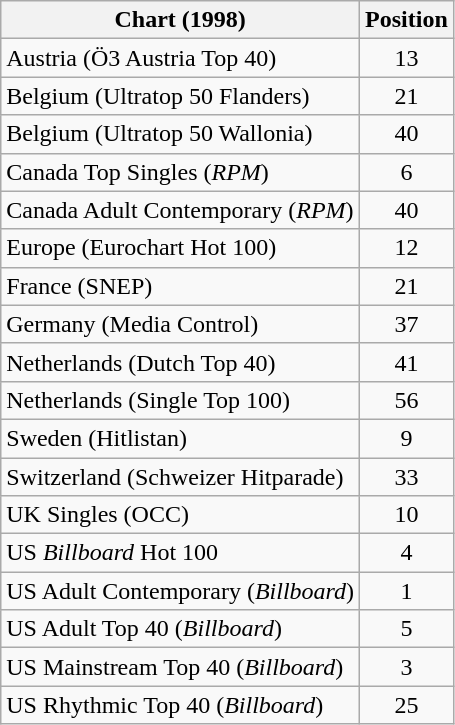<table class="wikitable sortable">
<tr>
<th>Chart (1998)</th>
<th>Position</th>
</tr>
<tr>
<td>Austria (Ö3 Austria Top 40)</td>
<td align="center">13</td>
</tr>
<tr>
<td>Belgium (Ultratop 50 Flanders)</td>
<td align="center">21</td>
</tr>
<tr>
<td>Belgium (Ultratop 50 Wallonia)</td>
<td align="center">40</td>
</tr>
<tr>
<td>Canada Top Singles (<em>RPM</em>)</td>
<td align="center">6</td>
</tr>
<tr>
<td>Canada Adult Contemporary (<em>RPM</em>)</td>
<td align="center">40</td>
</tr>
<tr>
<td>Europe (Eurochart Hot 100)</td>
<td align="center">12</td>
</tr>
<tr>
<td>France (SNEP)</td>
<td align="center">21</td>
</tr>
<tr>
<td>Germany (Media Control)</td>
<td align="center">37</td>
</tr>
<tr>
<td>Netherlands (Dutch Top 40)</td>
<td align="center">41</td>
</tr>
<tr>
<td>Netherlands (Single Top 100)</td>
<td align="center">56</td>
</tr>
<tr>
<td>Sweden (Hitlistan)</td>
<td align="center">9</td>
</tr>
<tr>
<td>Switzerland (Schweizer Hitparade)</td>
<td align="center">33</td>
</tr>
<tr>
<td>UK Singles (OCC)</td>
<td align="center">10</td>
</tr>
<tr>
<td>US <em>Billboard</em> Hot 100</td>
<td align="center">4</td>
</tr>
<tr>
<td>US Adult Contemporary (<em>Billboard</em>)</td>
<td align="center">1</td>
</tr>
<tr>
<td>US Adult Top 40 (<em>Billboard</em>)</td>
<td align="center">5</td>
</tr>
<tr>
<td>US Mainstream Top 40 (<em>Billboard</em>)</td>
<td align="center">3</td>
</tr>
<tr>
<td>US Rhythmic Top 40 (<em>Billboard</em>)</td>
<td align="center">25</td>
</tr>
</table>
